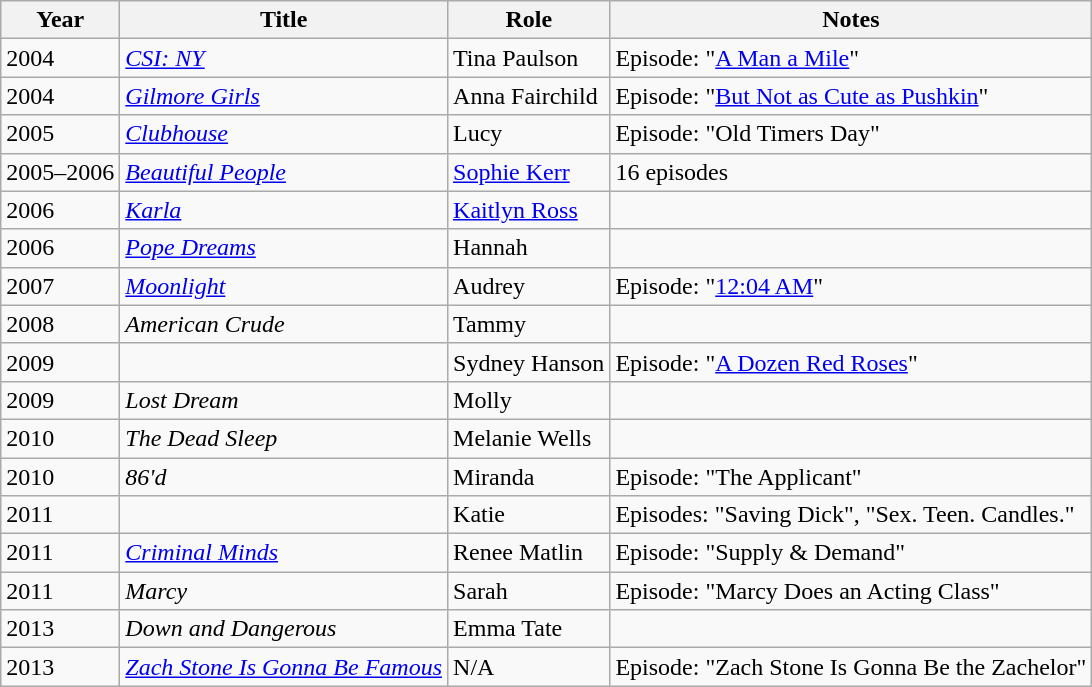<table class="wikitable sortable">
<tr>
<th>Year</th>
<th>Title</th>
<th>Role</th>
<th class="unsortable">Notes</th>
</tr>
<tr>
<td>2004</td>
<td><em><a href='#'>CSI: NY</a></em></td>
<td>Tina Paulson</td>
<td>Episode: "<a href='#'>A Man a Mile</a>"</td>
</tr>
<tr>
<td>2004</td>
<td><em><a href='#'>Gilmore Girls</a></em></td>
<td>Anna Fairchild</td>
<td>Episode: "<a href='#'>But Not as Cute as Pushkin</a>"</td>
</tr>
<tr>
<td>2005</td>
<td><em><a href='#'>Clubhouse</a></em></td>
<td>Lucy</td>
<td>Episode: "Old Timers Day"</td>
</tr>
<tr>
<td>2005–2006</td>
<td><em><a href='#'>Beautiful People</a></em></td>
<td><a href='#'>Sophie Kerr</a></td>
<td>16 episodes</td>
</tr>
<tr>
<td>2006</td>
<td><em><a href='#'>Karla</a></em></td>
<td><a href='#'>Kaitlyn Ross</a></td>
<td></td>
</tr>
<tr>
<td>2006</td>
<td><em><a href='#'>Pope Dreams</a></em></td>
<td>Hannah</td>
<td></td>
</tr>
<tr>
<td>2007</td>
<td><em><a href='#'>Moonlight</a></em></td>
<td>Audrey</td>
<td>Episode: "<a href='#'>12:04 AM</a>"</td>
</tr>
<tr>
<td>2008</td>
<td><em>American Crude</em></td>
<td>Tammy</td>
<td></td>
</tr>
<tr>
<td>2009</td>
<td><em></em></td>
<td>Sydney Hanson</td>
<td>Episode: "<a href='#'>A Dozen Red Roses</a>"</td>
</tr>
<tr>
<td>2009</td>
<td><em>Lost Dream</em></td>
<td>Molly</td>
<td></td>
</tr>
<tr>
<td>2010</td>
<td><em>The Dead Sleep</em></td>
<td>Melanie Wells</td>
<td></td>
</tr>
<tr>
<td>2010</td>
<td><em>86'd</em></td>
<td>Miranda</td>
<td>Episode: "The Applicant"</td>
</tr>
<tr>
<td>2011</td>
<td><em></em></td>
<td>Katie</td>
<td>Episodes: "Saving Dick", "Sex. Teen. Candles."</td>
</tr>
<tr>
<td>2011</td>
<td><em><a href='#'>Criminal Minds</a></em></td>
<td>Renee Matlin</td>
<td>Episode: "Supply & Demand"</td>
</tr>
<tr>
<td>2011</td>
<td><em>Marcy</em></td>
<td>Sarah</td>
<td>Episode: "Marcy Does an Acting Class"</td>
</tr>
<tr>
<td>2013</td>
<td><em>Down and Dangerous</em></td>
<td>Emma Tate</td>
<td></td>
</tr>
<tr>
<td>2013</td>
<td><em><a href='#'>Zach Stone Is Gonna Be Famous</a></em></td>
<td>N/A</td>
<td>Episode: "Zach Stone Is Gonna Be the Zachelor"</td>
</tr>
</table>
